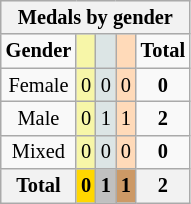<table class=wikitable style=font-size:85%>
<tr style="background:#efefef;">
<th colspan=7><strong>Medals by gender</strong></th>
</tr>
<tr align=center>
<td><strong>Gender</strong></td>
<td bgcolor=#f7f6a8></td>
<td bgcolor=#dce5e5></td>
<td bgcolor=#ffdab9></td>
<td><strong>Total</strong></td>
</tr>
<tr align=center>
<td>Female</td>
<td style="background:#F7F6A8;">0</td>
<td style="background:#DCE5E5;">0</td>
<td style="background:#FFDAB9;">0</td>
<td><strong>0</strong></td>
</tr>
<tr align=center>
<td>Male</td>
<td style="background:#F7F6A8;">0</td>
<td style="background:#DCE5E5;">1</td>
<td style="background:#FFDAB9;">1</td>
<td><strong>2</strong></td>
</tr>
<tr align=center>
<td>Mixed</td>
<td style="background:#F7F6A8;">0</td>
<td style="background:#DCE5E5;">0</td>
<td style="background:#FFDAB9;">0</td>
<td><strong>0</strong></td>
</tr>
<tr align=center>
<th><strong>Total</strong></th>
<th style="background:gold;"><strong>0</strong></th>
<th style="background:silver;"><strong>1</strong></th>
<th style="background:#c96;"><strong>1</strong></th>
<th><strong>2</strong></th>
</tr>
</table>
